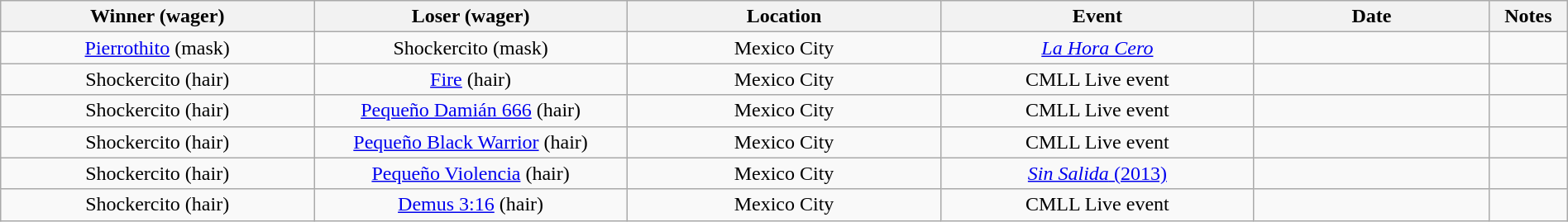<table class="wikitable sortable" width=100%  style="text-align: center">
<tr>
<th width=20% scope="col">Winner (wager)</th>
<th width=20% scope="col">Loser (wager)</th>
<th width=20% scope="col">Location</th>
<th width=20% scope="col">Event</th>
<th width=15% scope="col">Date</th>
<th class="unsortable" width=5% scope="col">Notes</th>
</tr>
<tr>
<td><a href='#'>Pierrothito</a> (mask)</td>
<td>Shockercito (mask)</td>
<td>Mexico City</td>
<td><em><a href='#'>La Hora Cero</a></em></td>
<td></td>
<td></td>
</tr>
<tr>
<td>Shockercito (hair)</td>
<td><a href='#'>Fire</a> (hair)</td>
<td>Mexico City</td>
<td>CMLL Live event</td>
<td></td>
<td></td>
</tr>
<tr>
<td>Shockercito (hair)</td>
<td><a href='#'>Pequeño Damián 666</a> (hair)</td>
<td>Mexico City</td>
<td>CMLL Live event</td>
<td></td>
<td></td>
</tr>
<tr>
<td>Shockercito (hair)</td>
<td><a href='#'>Pequeño Black Warrior</a> (hair)</td>
<td>Mexico City</td>
<td>CMLL Live event</td>
<td></td>
<td></td>
</tr>
<tr>
<td>Shockercito (hair)</td>
<td><a href='#'>Pequeño Violencia</a> (hair)</td>
<td>Mexico City</td>
<td><a href='#'><em>Sin Salida</em> (2013)</a></td>
<td></td>
<td></td>
</tr>
<tr>
<td>Shockercito (hair)</td>
<td><a href='#'>Demus 3:16</a> (hair)</td>
<td>Mexico City</td>
<td>CMLL Live event</td>
<td></td>
<td></td>
</tr>
</table>
